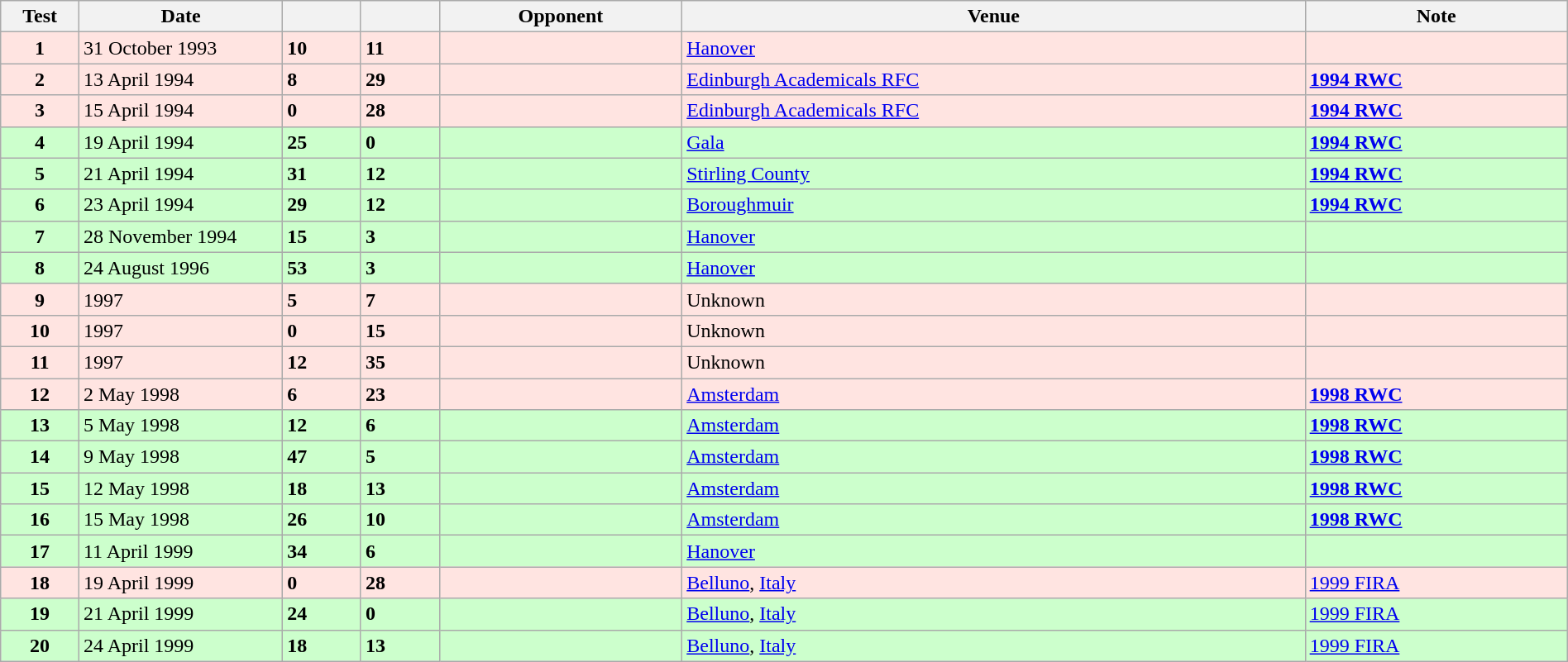<table class="wikitable sortable" style="width:100%">
<tr>
<th style="width:5%">Test</th>
<th style="width:13%">Date</th>
<th style="width:5%"></th>
<th style="width:5%"></th>
<th>Opponent</th>
<th>Venue</th>
<th>Note</th>
</tr>
<tr bgcolor="FFE4E1">
<td align="center"><strong>1</strong></td>
<td>31 October 1993</td>
<td><strong>10</strong></td>
<td><strong>11</strong></td>
<td></td>
<td><a href='#'>Hanover</a></td>
<td></td>
</tr>
<tr bgcolor="FFE4E1">
<td align="center"><strong>2</strong></td>
<td>13 April 1994</td>
<td><strong>8</strong></td>
<td><strong>29</strong></td>
<td></td>
<td><a href='#'>Edinburgh Academicals RFC</a></td>
<td><a href='#'><strong>1994 RWC</strong></a></td>
</tr>
<tr bgcolor="FFE4E1">
<td align="center"><strong>3</strong></td>
<td>15 April 1994</td>
<td><strong>0</strong></td>
<td><strong>28</strong></td>
<td></td>
<td><a href='#'>Edinburgh Academicals RFC</a></td>
<td><a href='#'><strong>1994 RWC</strong></a></td>
</tr>
<tr bgcolor="#ccffcc">
<td align="center"><strong>4</strong></td>
<td>19 April 1994</td>
<td><strong>25</strong></td>
<td><strong>0</strong></td>
<td></td>
<td><a href='#'>Gala</a></td>
<td><a href='#'><strong>1994 RWC</strong></a></td>
</tr>
<tr bgcolor="#ccffcc">
<td align="center"><strong>5</strong></td>
<td>21 April 1994</td>
<td><strong>31</strong></td>
<td><strong>12</strong></td>
<td></td>
<td><a href='#'>Stirling County</a></td>
<td><a href='#'><strong>1994 RWC</strong></a></td>
</tr>
<tr bgcolor="#ccffcc">
<td align="center"><strong>6</strong></td>
<td>23 April 1994</td>
<td><strong>29</strong></td>
<td><strong>12</strong></td>
<td></td>
<td><a href='#'>Boroughmuir</a></td>
<td><a href='#'><strong>1994 RWC</strong></a></td>
</tr>
<tr bgcolor="#ccffcc">
<td align="center"><strong>7</strong></td>
<td>28 November 1994</td>
<td><strong>15</strong></td>
<td><strong>3</strong></td>
<td></td>
<td><a href='#'>Hanover</a></td>
<td></td>
</tr>
<tr bgcolor="#ccffcc">
<td align="center"><strong>8</strong></td>
<td>24 August 1996</td>
<td><strong>53</strong></td>
<td><strong>3</strong></td>
<td></td>
<td><a href='#'>Hanover</a></td>
<td></td>
</tr>
<tr bgcolor="FFE4E1">
<td align="center"><strong>9</strong></td>
<td>1997</td>
<td><strong>5</strong></td>
<td><strong>7</strong></td>
<td></td>
<td>Unknown</td>
<td></td>
</tr>
<tr bgcolor="FFE4E1">
<td align="center"><strong>10</strong></td>
<td>1997</td>
<td><strong>0</strong></td>
<td><strong>15</strong></td>
<td></td>
<td>Unknown</td>
<td></td>
</tr>
<tr bgcolor="FFE4E1">
<td align="center"><strong>11</strong></td>
<td>1997</td>
<td><strong>12</strong></td>
<td><strong>35</strong></td>
<td></td>
<td>Unknown</td>
<td></td>
</tr>
<tr bgcolor="FFE4E1">
<td align="center"><strong>12</strong></td>
<td>2 May 1998</td>
<td><strong>6</strong></td>
<td><strong>23</strong></td>
<td></td>
<td><a href='#'>Amsterdam</a></td>
<td><a href='#'><strong>1998 RWC</strong></a></td>
</tr>
<tr bgcolor="#ccffcc">
<td align="center"><strong>13</strong></td>
<td>5 May 1998</td>
<td><strong>12</strong></td>
<td><strong>6</strong></td>
<td></td>
<td><a href='#'>Amsterdam</a></td>
<td><a href='#'><strong>1998 RWC</strong></a></td>
</tr>
<tr bgcolor="#ccffcc">
<td align="center"><strong>14</strong></td>
<td>9 May 1998</td>
<td><strong>47</strong></td>
<td><strong>5</strong></td>
<td></td>
<td><a href='#'>Amsterdam</a></td>
<td><a href='#'><strong>1998 RWC</strong></a></td>
</tr>
<tr bgcolor="#ccffcc">
<td align="center"><strong>15</strong></td>
<td>12 May 1998</td>
<td><strong>18</strong></td>
<td><strong>13</strong></td>
<td></td>
<td><a href='#'>Amsterdam</a></td>
<td><a href='#'><strong>1998 RWC</strong></a></td>
</tr>
<tr bgcolor="#ccffcc">
<td align="center"><strong>16</strong></td>
<td>15 May 1998</td>
<td><strong>26</strong></td>
<td><strong>10</strong></td>
<td></td>
<td><a href='#'>Amsterdam</a></td>
<td><a href='#'><strong>1998 RWC</strong></a></td>
</tr>
<tr bgcolor="#ccffcc">
<td align="center"><strong>17</strong></td>
<td>11 April 1999</td>
<td><strong>34</strong></td>
<td><strong>6</strong></td>
<td></td>
<td><a href='#'>Hanover</a></td>
<td></td>
</tr>
<tr bgcolor="FFE4E1">
<td align="center"><strong>18</strong></td>
<td>19 April 1999</td>
<td><strong>0</strong></td>
<td><strong>28</strong></td>
<td></td>
<td><a href='#'>Belluno</a>, <a href='#'>Italy</a></td>
<td><a href='#'>1999 FIRA</a></td>
</tr>
<tr bgcolor="#ccffcc">
<td align="center"><strong>19</strong></td>
<td>21 April 1999</td>
<td><strong>24</strong></td>
<td><strong>0</strong></td>
<td></td>
<td><a href='#'>Belluno</a>, <a href='#'>Italy</a></td>
<td><a href='#'>1999 FIRA</a></td>
</tr>
<tr bgcolor="#ccffcc">
<td align="center"><strong>20</strong></td>
<td>24 April 1999</td>
<td><strong>18</strong></td>
<td><strong>13</strong></td>
<td></td>
<td><a href='#'>Belluno</a>, <a href='#'>Italy</a></td>
<td><a href='#'>1999 FIRA</a></td>
</tr>
</table>
